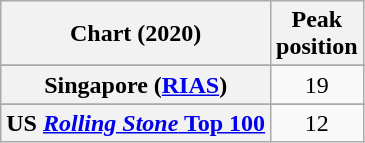<table class="wikitable sortable plainrowheaders" style="text-align:center">
<tr>
<th scope="col">Chart (2020)</th>
<th scope="col">Peak<br>position</th>
</tr>
<tr>
</tr>
<tr>
</tr>
<tr>
</tr>
<tr>
<th scope="row">Singapore (<a href='#'>RIAS</a>)</th>
<td>19</td>
</tr>
<tr>
</tr>
<tr>
</tr>
<tr>
<th scope="row">US <a href='#'><em>Rolling Stone</em> Top 100</a></th>
<td>12</td>
</tr>
</table>
